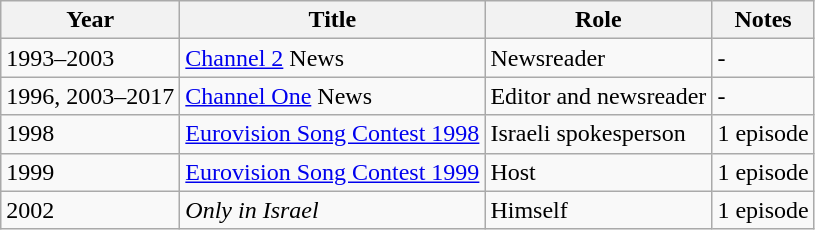<table class="wikitable">
<tr>
<th>Year</th>
<th>Title</th>
<th>Role</th>
<th>Notes</th>
</tr>
<tr>
<td>1993–2003</td>
<td><a href='#'>Channel 2</a> News</td>
<td>Newsreader</td>
<td>-</td>
</tr>
<tr>
<td>1996, 2003–2017</td>
<td><a href='#'>Channel One</a> News</td>
<td>Editor and newsreader</td>
<td>-</td>
</tr>
<tr>
<td>1998</td>
<td><a href='#'>Eurovision Song Contest 1998</a></td>
<td>Israeli spokesperson</td>
<td>1 episode</td>
</tr>
<tr>
<td>1999</td>
<td><a href='#'>Eurovision Song Contest 1999</a></td>
<td>Host</td>
<td>1 episode</td>
</tr>
<tr>
<td>2002</td>
<td><em>Only in Israel</em></td>
<td>Himself</td>
<td>1 episode</td>
</tr>
</table>
